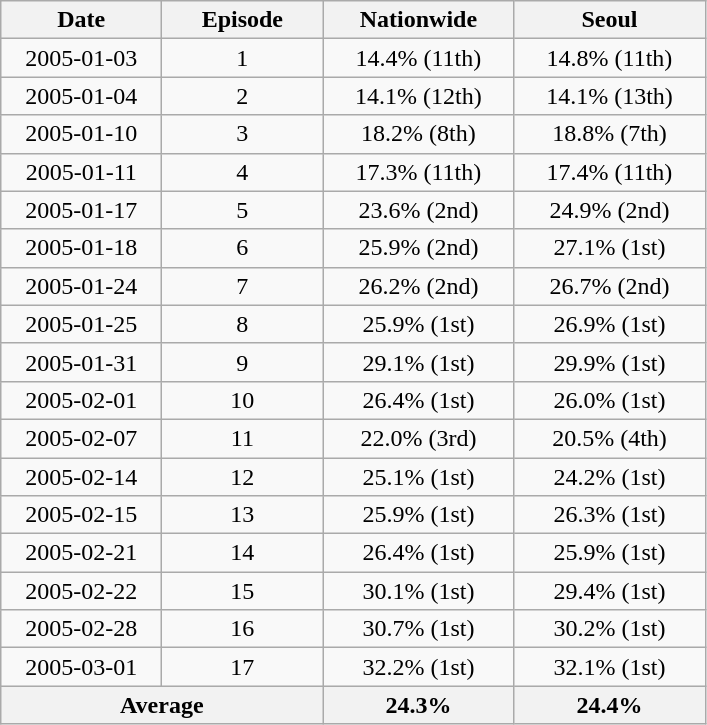<table class="wikitable">
<tr>
<th width=100>Date</th>
<th width=100>Episode</th>
<th width=120>Nationwide</th>
<th width=120>Seoul</th>
</tr>
<tr align=center>
<td>2005-01-03</td>
<td>1</td>
<td>14.4% (11th)</td>
<td>14.8% (11th)</td>
</tr>
<tr align=center>
<td>2005-01-04</td>
<td>2</td>
<td>14.1% (12th)</td>
<td>14.1% (13th)</td>
</tr>
<tr align=center>
<td>2005-01-10</td>
<td>3</td>
<td>18.2% (8th)</td>
<td>18.8% (7th)</td>
</tr>
<tr align=center>
<td>2005-01-11</td>
<td>4</td>
<td>17.3% (11th)</td>
<td>17.4% (11th)</td>
</tr>
<tr align=center>
<td>2005-01-17</td>
<td>5</td>
<td>23.6% (2nd)</td>
<td>24.9% (2nd)</td>
</tr>
<tr align=center>
<td>2005-01-18</td>
<td>6</td>
<td>25.9% (2nd)</td>
<td>27.1% (1st)</td>
</tr>
<tr align=center>
<td>2005-01-24</td>
<td>7</td>
<td>26.2% (2nd)</td>
<td>26.7% (2nd)</td>
</tr>
<tr align=center>
<td>2005-01-25</td>
<td>8</td>
<td>25.9% (1st)</td>
<td>26.9% (1st)</td>
</tr>
<tr align=center>
<td>2005-01-31</td>
<td>9</td>
<td>29.1% (1st)</td>
<td>29.9% (1st)</td>
</tr>
<tr align=center>
<td>2005-02-01</td>
<td>10</td>
<td>26.4% (1st)</td>
<td>26.0% (1st)</td>
</tr>
<tr align=center>
<td>2005-02-07</td>
<td>11</td>
<td>22.0% (3rd)</td>
<td>20.5% (4th)</td>
</tr>
<tr align=center>
<td>2005-02-14</td>
<td>12</td>
<td>25.1% (1st)</td>
<td>24.2% (1st)</td>
</tr>
<tr align=center>
<td>2005-02-15</td>
<td>13</td>
<td>25.9% (1st)</td>
<td>26.3% (1st)</td>
</tr>
<tr align=center>
<td>2005-02-21</td>
<td>14</td>
<td>26.4% (1st)</td>
<td>25.9% (1st)</td>
</tr>
<tr align=center>
<td>2005-02-22</td>
<td>15</td>
<td>30.1% (1st)</td>
<td>29.4% (1st)</td>
</tr>
<tr align=center>
<td>2005-02-28</td>
<td>16</td>
<td>30.7% (1st)</td>
<td>30.2% (1st)</td>
</tr>
<tr align=center>
<td>2005-03-01</td>
<td>17</td>
<td>32.2% (1st)</td>
<td>32.1% (1st)</td>
</tr>
<tr align="center">
<th colspan=2>Average</th>
<th>24.3%</th>
<th>24.4%</th>
</tr>
</table>
